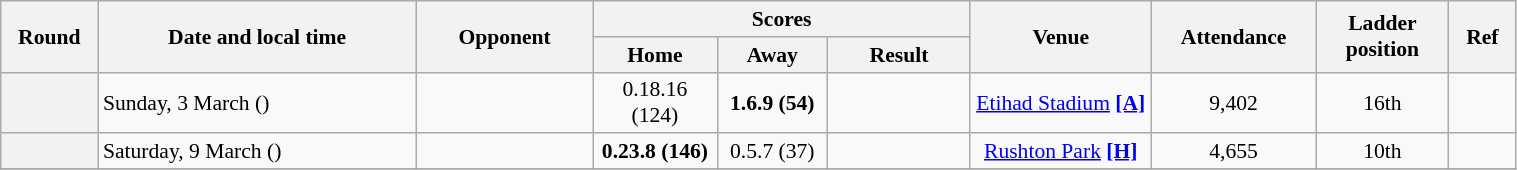<table class="wikitable plainrowheaders" style="font-size:90%; width:80%; text-align:center;">
<tr>
<th scope="col" rowspan=2 width=1%>Round</th>
<th scope="col" rowspan=2 width=8%>Date and local time</th>
<th scope="col" rowspan=2 width=3%>Opponent</th>
<th scope="col" colspan=3 width=9%>Scores</th>
<th scope="col" rowspan=2 width=4%>Venue</th>
<th scope="col" rowspan=2 width=2%>Attendance</th>
<th scope="col" rowspan=2 width=2%>Ladder<br>position</th>
<th scope="col" rowspan=2 width=1%>Ref</th>
</tr>
<tr>
<th scope="col"  width=2%>Home</th>
<th scope="col"  width=2%>Away</th>
<th scope="col"  width=3%>Result</th>
</tr>
<tr>
<th scope="row"></th>
<td align=left>Sunday, 3 March ()</td>
<td align=left></td>
<td>0.18.16 (124)</td>
<td><strong>1.6.9 (54)</strong></td>
<td></td>
<td><a href='#'>Etihad Stadium</a> <span></span><a href='#'><strong>[A]</strong></a></td>
<td>9,402</td>
<td>16th</td>
<td></td>
</tr>
<tr>
<th scope="row"></th>
<td align=left>Saturday, 9 March ()</td>
<td align=left></td>
<td><strong>0.23.8 (146)</strong></td>
<td>0.5.7 (37)</td>
<td></td>
<td><a href='#'>Rushton Park</a> <span></span><a href='#'><strong>[H]</strong></a></td>
<td>4,655</td>
<td>10th</td>
<td></td>
</tr>
<tr>
</tr>
</table>
